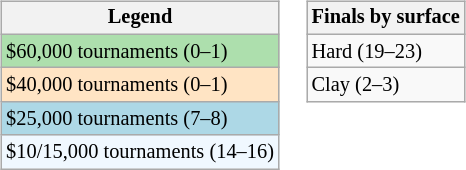<table>
<tr valign=top>
<td><br><table class="wikitable" style="font-size:85%">
<tr>
<th>Legend</th>
</tr>
<tr style="background:#addfad;">
<td>$60,000 tournaments (0–1)</td>
</tr>
<tr style="background:#ffe4c4;">
<td>$40,000 tournaments (0–1)</td>
</tr>
<tr style="background:lightblue;">
<td>$25,000 tournaments (7–8)</td>
</tr>
<tr style="background:#f0f8ff;">
<td>$10/15,000 tournaments (14–16)</td>
</tr>
</table>
</td>
<td><br><table class="wikitable" style="font-size:85%">
<tr>
<th>Finals by surface</th>
</tr>
<tr>
<td>Hard (19–23)</td>
</tr>
<tr>
<td>Clay (2–3)</td>
</tr>
</table>
</td>
</tr>
</table>
